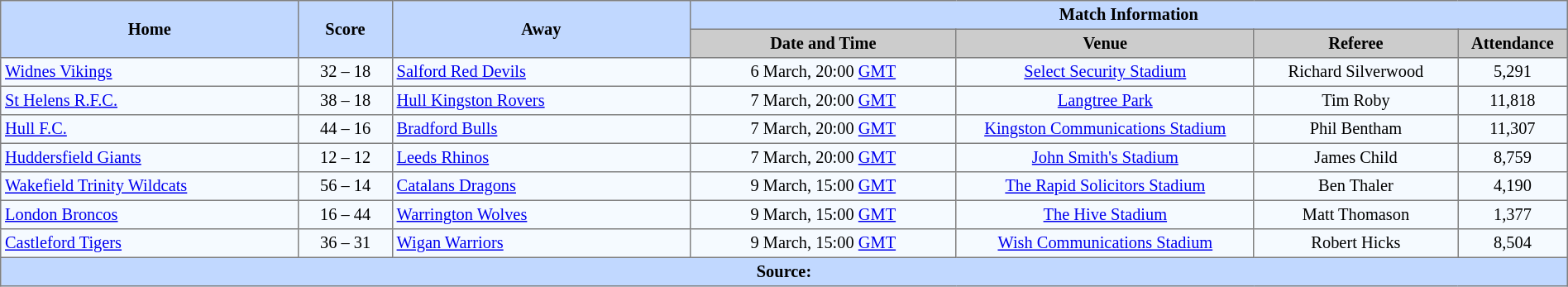<table border="1" cellpadding="3" cellspacing="0" style="border-collapse:collapse; font-size:85%; text-align:center; width:100%">
<tr style="background:#c1d8ff;">
<th rowspan="2" style="width:19%;">Home</th>
<th rowspan="2" style="width:6%;">Score</th>
<th rowspan="2" style="width:19%;">Away</th>
<th colspan=6>Match Information</th>
</tr>
<tr style="background:#ccc;">
<th width=17%>Date and Time</th>
<th width=19%>Venue</th>
<th width=13%>Referee</th>
<th width=7%>Attendance</th>
</tr>
<tr style="background:#f5faff;">
<td align=left> <a href='#'>Widnes Vikings</a></td>
<td>32 – 18 </td>
<td align=left> <a href='#'>Salford Red Devils</a></td>
<td>6 March, 20:00 <a href='#'>GMT</a></td>
<td><a href='#'>Select Security Stadium</a></td>
<td>Richard Silverwood</td>
<td>5,291</td>
</tr>
<tr style="background:#f5faff;">
<td align=left> <a href='#'>St Helens R.F.C.</a></td>
<td>38 – 18 </td>
<td align=left> <a href='#'>Hull Kingston Rovers</a></td>
<td>7 March, 20:00 <a href='#'>GMT</a></td>
<td><a href='#'>Langtree Park</a></td>
<td>Tim Roby</td>
<td>11,818</td>
</tr>
<tr style="background:#f5faff;">
<td align=left> <a href='#'>Hull F.C.</a></td>
<td>44 – 16 </td>
<td align=left> <a href='#'>Bradford Bulls</a></td>
<td>7 March, 20:00 <a href='#'>GMT</a></td>
<td><a href='#'>Kingston Communications Stadium</a></td>
<td>Phil Bentham</td>
<td>11,307</td>
</tr>
<tr style="background:#f5faff;">
<td align=left> <a href='#'>Huddersfield Giants</a></td>
<td>12 – 12 </td>
<td align=left> <a href='#'>Leeds Rhinos</a></td>
<td>7 March, 20:00 <a href='#'>GMT</a></td>
<td><a href='#'>John Smith's Stadium</a></td>
<td>James Child</td>
<td>8,759</td>
</tr>
<tr style="background:#f5faff;">
<td align=left> <a href='#'>Wakefield Trinity Wildcats</a></td>
<td>56 – 14 </td>
<td align=left> <a href='#'>Catalans Dragons</a></td>
<td>9 March, 15:00 <a href='#'>GMT</a></td>
<td><a href='#'>The Rapid Solicitors Stadium</a></td>
<td>Ben Thaler</td>
<td>4,190</td>
</tr>
<tr style="background:#f5faff;">
<td align=left> <a href='#'>London Broncos</a></td>
<td>16 – 44 </td>
<td align=left> <a href='#'>Warrington Wolves</a></td>
<td>9 March, 15:00 <a href='#'>GMT</a></td>
<td><a href='#'>The Hive Stadium</a></td>
<td>Matt Thomason</td>
<td>1,377</td>
</tr>
<tr style="background:#f5faff;">
<td align=left> <a href='#'>Castleford Tigers</a></td>
<td>36 – 31 </td>
<td align=left> <a href='#'>Wigan Warriors</a></td>
<td>9 March, 15:00 <a href='#'>GMT</a></td>
<td><a href='#'>Wish Communications Stadium</a></td>
<td>Robert Hicks</td>
<td>8,504</td>
</tr>
<tr style="background:#c1d8ff;">
<th colspan=12>Source:</th>
</tr>
</table>
